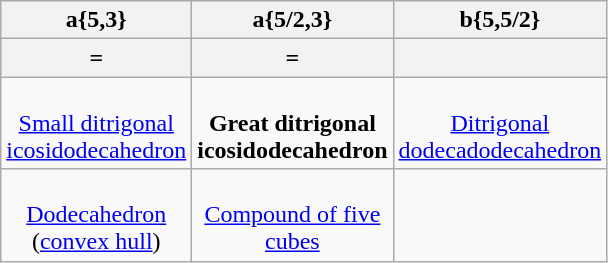<table class="wikitable" width="400" style="vertical-align:top;text-align:center">
<tr>
<th>a{5,3}</th>
<th>a{5/2,3}</th>
<th>b{5,5/2}</th>
</tr>
<tr>
<th> = </th>
<th> = </th>
<th></th>
</tr>
<tr>
<td align=center><br><a href='#'>Small ditrigonal icosidodecahedron</a></td>
<td align=center><br><strong>Great ditrigonal icosidodecahedron</strong></td>
<td align=center><br><a href='#'>Ditrigonal dodecadodecahedron</a></td>
</tr>
<tr>
<td align=center><br><a href='#'>Dodecahedron</a> (<a href='#'>convex hull</a>)</td>
<td align=center><br><a href='#'>Compound of five cubes</a></td>
</tr>
</table>
